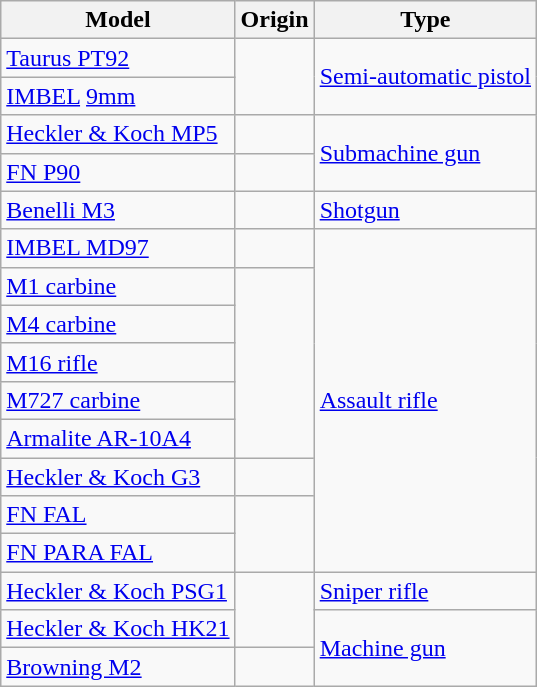<table class="wikitable">
<tr>
<th>Model</th>
<th>Origin</th>
<th>Type</th>
</tr>
<tr>
<td><a href='#'>Taurus PT92</a></td>
<td rowspan="2"></td>
<td rowspan="2"><a href='#'>Semi-automatic pistol</a></td>
</tr>
<tr>
<td><a href='#'>IMBEL</a> <a href='#'>9mm</a></td>
</tr>
<tr>
<td><a href='#'>Heckler & Koch MP5</a></td>
<td></td>
<td rowspan="2"><a href='#'>Submachine gun</a></td>
</tr>
<tr>
<td><a href='#'>FN P90</a></td>
<td></td>
</tr>
<tr>
<td><a href='#'>Benelli M3</a></td>
<td></td>
<td><a href='#'>Shotgun</a></td>
</tr>
<tr>
<td><a href='#'>IMBEL MD97</a></td>
<td></td>
<td rowspan="9"><a href='#'>Assault rifle</a></td>
</tr>
<tr>
<td><a href='#'>M1 carbine</a></td>
<td rowspan="5"></td>
</tr>
<tr>
<td><a href='#'>M4 carbine</a></td>
</tr>
<tr>
<td><a href='#'>M16 rifle</a></td>
</tr>
<tr>
<td><a href='#'>M727 carbine</a></td>
</tr>
<tr>
<td><a href='#'>Armalite AR-10A4</a></td>
</tr>
<tr>
<td><a href='#'>Heckler & Koch G3</a></td>
<td></td>
</tr>
<tr>
<td><a href='#'>FN FAL</a></td>
<td rowspan="2"></td>
</tr>
<tr>
<td><a href='#'>FN PARA FAL</a></td>
</tr>
<tr>
<td><a href='#'>Heckler & Koch PSG1</a></td>
<td rowspan="2"></td>
<td><a href='#'>Sniper rifle</a></td>
</tr>
<tr>
<td><a href='#'>Heckler & Koch HK21</a></td>
<td rowspan="2"><a href='#'>Machine gun</a></td>
</tr>
<tr>
<td><a href='#'>Browning M2</a></td>
<td></td>
</tr>
</table>
